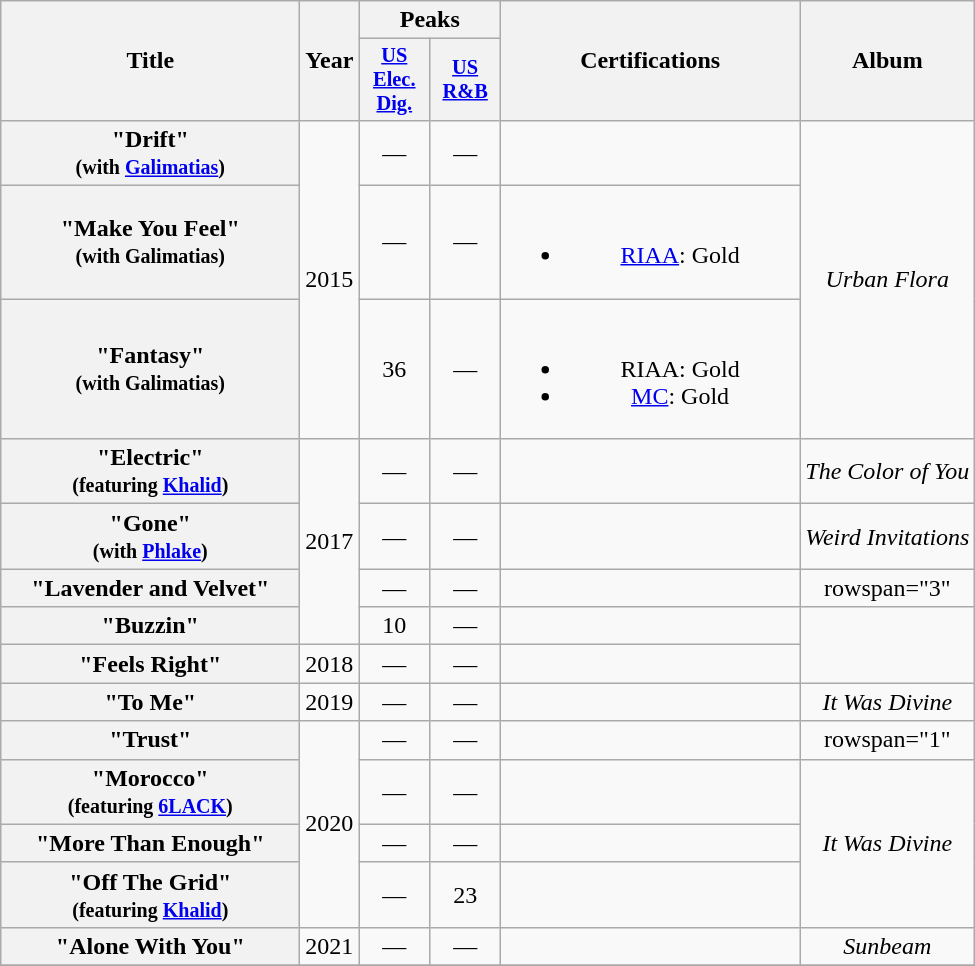<table class="wikitable plainrowheaders" style="text-align:center;">
<tr>
<th scope="col" rowspan="2" style="width:12em;">Title</th>
<th scope="col" rowspan="2" style="width:1em;">Year</th>
<th colspan="2" scope="col">Peaks</th>
<th scope="col" rowspan="2" style="width:12em;">Certifications</th>
<th scope="col" rowspan="2">Album</th>
</tr>
<tr>
<th scope="col" style="width:3em;font-size:85%;"><a href='#'>US<br>Elec.<br>Dig.</a></th>
<th scope="col" style="width:3em;font-size:85%;"><a href='#'>US R&B</a></th>
</tr>
<tr>
<th scope="row">"Drift"<br><small>(with <a href='#'>Galimatias</a>)</small></th>
<td rowspan="3">2015</td>
<td>—</td>
<td>—</td>
<td></td>
<td rowspan="3"><em>Urban Flora</em></td>
</tr>
<tr>
<th scope="row">"Make You Feel"<br><small>(with Galimatias)</small></th>
<td>—</td>
<td>—</td>
<td><br><ul><li><a href='#'>RIAA</a>: Gold</li></ul></td>
</tr>
<tr>
<th scope="row">"Fantasy"<br><small>(with Galimatias)</small></th>
<td>36</td>
<td>—</td>
<td><br><ul><li>RIAA: Gold</li><li><a href='#'>MC</a>: Gold</li></ul></td>
</tr>
<tr>
<th scope="row">"Electric"<br><small>(featuring <a href='#'>Khalid</a>)</small></th>
<td rowspan="4">2017</td>
<td>—</td>
<td>—</td>
<td></td>
<td><em>The Color of You</em></td>
</tr>
<tr>
<th scope="row">"Gone"<br><small>(with <a href='#'>Phlake</a>)</small></th>
<td>—</td>
<td>—</td>
<td></td>
<td><em>Weird Invitations</em></td>
</tr>
<tr>
<th scope="row">"Lavender and Velvet"</th>
<td>—</td>
<td>—</td>
<td></td>
<td>rowspan="3" </td>
</tr>
<tr>
<th scope="row">"Buzzin"</th>
<td>10</td>
<td>—</td>
<td></td>
</tr>
<tr>
<th scope="row">"Feels Right"</th>
<td>2018</td>
<td>—</td>
<td>—</td>
<td></td>
</tr>
<tr>
<th scope="row">"To Me"</th>
<td>2019</td>
<td>—</td>
<td>—</td>
<td></td>
<td><em>It Was Divine</em></td>
</tr>
<tr>
<th scope="row">"Trust"</th>
<td rowspan="4">2020</td>
<td>—</td>
<td>—</td>
<td></td>
<td>rowspan="1" </td>
</tr>
<tr>
<th scope="row">"Morocco"<br><small>(featuring <a href='#'>6LACK</a>)</small></th>
<td>—</td>
<td>—</td>
<td></td>
<td rowspan="3"><em>It Was Divine</em></td>
</tr>
<tr>
<th scope="row">"More Than Enough"</th>
<td>—</td>
<td>—</td>
<td></td>
</tr>
<tr>
<th scope="row">"Off The Grid"<br><small>(featuring <a href='#'>Khalid</a>)</small></th>
<td>—</td>
<td>23</td>
<td></td>
</tr>
<tr>
<th scope="row">"Alone With You"</th>
<td rowspan="1">2021</td>
<td>—</td>
<td>—</td>
<td></td>
<td><em>Sunbeam</em></td>
</tr>
<tr>
</tr>
</table>
